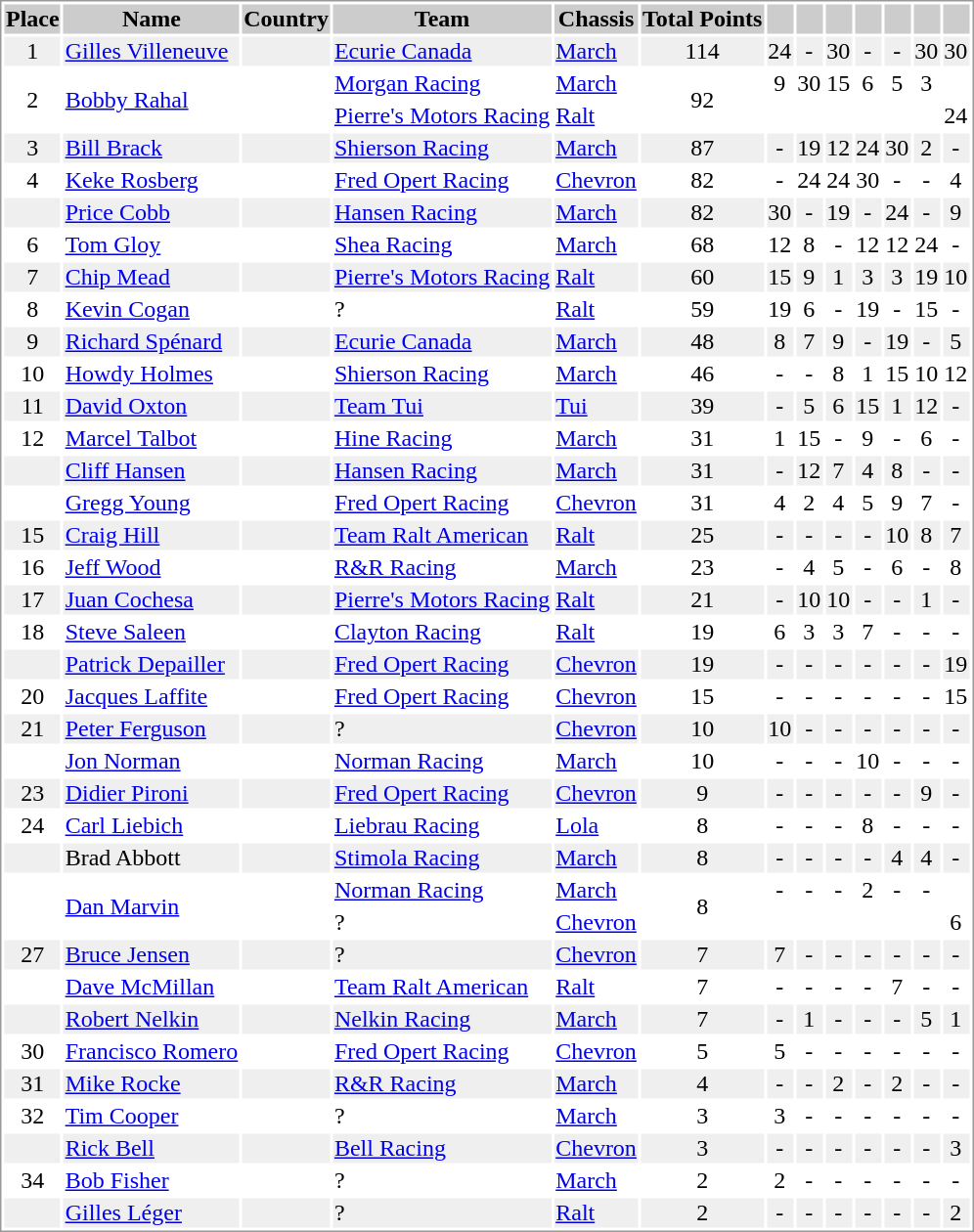<table border="0" style="border: 1px solid #999; background-color:#FFFFFF; text-align:center">
<tr align="center" style="background:#CCCCCC;">
<th>Place</th>
<th>Name</th>
<th>Country</th>
<th>Team</th>
<th>Chassis</th>
<th>Total Points</th>
<th></th>
<th></th>
<th></th>
<th></th>
<th></th>
<th></th>
<th></th>
</tr>
<tr style="background:#EFEFEF;">
<td>1</td>
<td align="left"><a href='#'>Gilles Villeneuve</a></td>
<td align="left"></td>
<td align="left"><a href='#'>Ecurie Canada</a></td>
<td align="left"><a href='#'>March</a></td>
<td>114</td>
<td>24</td>
<td>-</td>
<td>30</td>
<td>-</td>
<td>-</td>
<td>30</td>
<td>30</td>
</tr>
<tr>
<td rowspan=2>2</td>
<td rowspan=2 align="left"><a href='#'>Bobby Rahal</a></td>
<td rowspan=2 align="left"></td>
<td align="left"><a href='#'>Morgan Racing</a></td>
<td align="left"><a href='#'>March</a></td>
<td rowspan=2>92</td>
<td>9</td>
<td>30</td>
<td>15</td>
<td>6</td>
<td>5</td>
<td>3</td>
<td></td>
</tr>
<tr>
<td align="left"><a href='#'>Pierre's Motors Racing</a></td>
<td align="left"><a href='#'>Ralt</a></td>
<td></td>
<td></td>
<td></td>
<td></td>
<td></td>
<td></td>
<td>24</td>
</tr>
<tr style="background:#EFEFEF;">
<td>3</td>
<td align="left"><a href='#'>Bill Brack</a></td>
<td align="left"></td>
<td align="left"><a href='#'>Shierson Racing</a></td>
<td align="left"><a href='#'>March</a></td>
<td>87</td>
<td>-</td>
<td>19</td>
<td>12</td>
<td>24</td>
<td>30</td>
<td>2</td>
<td>-</td>
</tr>
<tr>
<td>4</td>
<td align="left"><a href='#'>Keke Rosberg</a></td>
<td align="left"></td>
<td align="left"><a href='#'>Fred Opert Racing</a></td>
<td align="left"><a href='#'>Chevron</a></td>
<td>82</td>
<td>-</td>
<td>24</td>
<td>24</td>
<td>30</td>
<td>-</td>
<td>-</td>
<td>4</td>
</tr>
<tr style="background:#EFEFEF;">
<td></td>
<td align="left"><a href='#'>Price Cobb</a></td>
<td align="left"></td>
<td align="left"><a href='#'>Hansen Racing</a></td>
<td align="left"><a href='#'>March</a></td>
<td>82</td>
<td>30</td>
<td>-</td>
<td>19</td>
<td>-</td>
<td>24</td>
<td>-</td>
<td>9</td>
</tr>
<tr>
<td>6</td>
<td align="left"><a href='#'>Tom Gloy</a></td>
<td align="left"></td>
<td align="left"><a href='#'>Shea Racing</a></td>
<td align="left"><a href='#'>March</a></td>
<td>68</td>
<td>12</td>
<td>8</td>
<td>-</td>
<td>12</td>
<td>12</td>
<td>24</td>
<td>-</td>
</tr>
<tr style="background:#EFEFEF;">
<td>7</td>
<td align="left"><a href='#'>Chip Mead</a></td>
<td align="left"></td>
<td align="left"><a href='#'>Pierre's Motors Racing</a></td>
<td align="left"><a href='#'>Ralt</a></td>
<td>60</td>
<td>15</td>
<td>9</td>
<td>1</td>
<td>3</td>
<td>3</td>
<td>19</td>
<td>10</td>
</tr>
<tr>
<td>8</td>
<td align="left"><a href='#'>Kevin Cogan</a></td>
<td align="left"></td>
<td align="left">?</td>
<td align="left"><a href='#'>Ralt</a></td>
<td>59</td>
<td>19</td>
<td>6</td>
<td>-</td>
<td>19</td>
<td>-</td>
<td>15</td>
<td>-</td>
</tr>
<tr style="background:#EFEFEF;">
<td>9</td>
<td align="left"><a href='#'>Richard Spénard</a></td>
<td align="left"></td>
<td align="left"><a href='#'>Ecurie Canada</a></td>
<td align="left"><a href='#'>March</a></td>
<td>48</td>
<td>8</td>
<td>7</td>
<td>9</td>
<td>-</td>
<td>19</td>
<td>-</td>
<td>5</td>
</tr>
<tr>
<td>10</td>
<td align="left"><a href='#'>Howdy Holmes</a></td>
<td align="left"></td>
<td align="left"><a href='#'>Shierson Racing</a></td>
<td align="left"><a href='#'>March</a></td>
<td>46</td>
<td>-</td>
<td>-</td>
<td>8</td>
<td>1</td>
<td>15</td>
<td>10</td>
<td>12</td>
</tr>
<tr style="background:#EFEFEF;">
<td>11</td>
<td align="left"><a href='#'>David Oxton</a></td>
<td align="left"></td>
<td align="left"><a href='#'>Team Tui</a></td>
<td align="left"><a href='#'>Tui</a></td>
<td>39</td>
<td>-</td>
<td>5</td>
<td>6</td>
<td>15</td>
<td>1</td>
<td>12</td>
<td>-</td>
</tr>
<tr>
<td>12</td>
<td align="left"><a href='#'>Marcel Talbot</a></td>
<td align="left"></td>
<td align="left"><a href='#'>Hine Racing</a></td>
<td align="left"><a href='#'>March</a></td>
<td>31</td>
<td>1</td>
<td>15</td>
<td>-</td>
<td>9</td>
<td>-</td>
<td>6</td>
<td>-</td>
</tr>
<tr style="background:#EFEFEF;">
<td></td>
<td align="left"><a href='#'>Cliff Hansen</a></td>
<td align="left"></td>
<td align="left"><a href='#'>Hansen Racing</a></td>
<td align="left"><a href='#'>March</a></td>
<td>31</td>
<td>-</td>
<td>12</td>
<td>7</td>
<td>4</td>
<td>8</td>
<td>-</td>
<td>-</td>
</tr>
<tr>
<td></td>
<td align="left"><a href='#'>Gregg Young</a></td>
<td align="left"></td>
<td align="left"><a href='#'>Fred Opert Racing</a></td>
<td align="left"><a href='#'>Chevron</a></td>
<td>31</td>
<td>4</td>
<td>2</td>
<td>4</td>
<td>5</td>
<td>9</td>
<td>7</td>
<td>-</td>
</tr>
<tr style="background:#EFEFEF;">
<td>15</td>
<td align="left"><a href='#'>Craig Hill</a></td>
<td align="left"></td>
<td align="left"><a href='#'>Team Ralt American</a></td>
<td align="left"><a href='#'>Ralt</a></td>
<td>25</td>
<td>-</td>
<td>-</td>
<td>-</td>
<td>-</td>
<td>10</td>
<td>8</td>
<td>7</td>
</tr>
<tr>
<td>16</td>
<td align="left"><a href='#'>Jeff Wood</a></td>
<td align="left"></td>
<td align="left"><a href='#'>R&R Racing</a></td>
<td align="left"><a href='#'>March</a></td>
<td>23</td>
<td>-</td>
<td>4</td>
<td>5</td>
<td>-</td>
<td>6</td>
<td>-</td>
<td>8</td>
</tr>
<tr style="background:#EFEFEF;">
<td>17</td>
<td align="left"><a href='#'>Juan Cochesa</a></td>
<td align="left"></td>
<td align="left"><a href='#'>Pierre's Motors Racing</a></td>
<td align="left"><a href='#'>Ralt</a></td>
<td>21</td>
<td>-</td>
<td>10</td>
<td>10</td>
<td>-</td>
<td>-</td>
<td>1</td>
<td>-</td>
</tr>
<tr>
<td>18</td>
<td align="left"><a href='#'>Steve Saleen</a></td>
<td align="left"></td>
<td align="left"><a href='#'>Clayton Racing</a></td>
<td align="left"><a href='#'>Ralt</a></td>
<td>19</td>
<td>6</td>
<td>3</td>
<td>3</td>
<td>7</td>
<td>-</td>
<td>-</td>
<td>-</td>
</tr>
<tr style="background:#EFEFEF;">
<td></td>
<td align="left"><a href='#'>Patrick Depailler</a></td>
<td align="left"></td>
<td align="left"><a href='#'>Fred Opert Racing</a></td>
<td align="left"><a href='#'>Chevron</a></td>
<td>19</td>
<td>-</td>
<td>-</td>
<td>-</td>
<td>-</td>
<td>-</td>
<td>-</td>
<td>19</td>
</tr>
<tr>
<td>20</td>
<td align="left"><a href='#'>Jacques Laffite</a></td>
<td align="left"></td>
<td align="left"><a href='#'>Fred Opert Racing</a></td>
<td align="left"><a href='#'>Chevron</a></td>
<td>15</td>
<td>-</td>
<td>-</td>
<td>-</td>
<td>-</td>
<td>-</td>
<td>-</td>
<td>15</td>
</tr>
<tr style="background:#EFEFEF;">
<td>21</td>
<td align="left"><a href='#'>Peter Ferguson</a></td>
<td align="left"></td>
<td align="left">?</td>
<td align="left"><a href='#'>Chevron</a></td>
<td>10</td>
<td>10</td>
<td>-</td>
<td>-</td>
<td>-</td>
<td>-</td>
<td>-</td>
<td>-</td>
</tr>
<tr>
<td></td>
<td align="left"><a href='#'>Jon Norman</a></td>
<td align="left"></td>
<td align="left"><a href='#'>Norman Racing</a></td>
<td align="left"><a href='#'>March</a></td>
<td>10</td>
<td>-</td>
<td>-</td>
<td>-</td>
<td>10</td>
<td>-</td>
<td>-</td>
<td>-</td>
</tr>
<tr style="background:#EFEFEF;">
<td>23</td>
<td align="left"><a href='#'>Didier Pironi</a></td>
<td align="left"></td>
<td align="left"><a href='#'>Fred Opert Racing</a></td>
<td align="left"><a href='#'>Chevron</a></td>
<td>9</td>
<td>-</td>
<td>-</td>
<td>-</td>
<td>-</td>
<td>-</td>
<td>9</td>
<td>-</td>
</tr>
<tr>
<td>24</td>
<td align="left"><a href='#'>Carl Liebich</a></td>
<td align="left"></td>
<td align="left"><a href='#'>Liebrau Racing</a></td>
<td align="left"><a href='#'>Lola</a></td>
<td>8</td>
<td>-</td>
<td>-</td>
<td>-</td>
<td>8</td>
<td>-</td>
<td>-</td>
<td>-</td>
</tr>
<tr style="background:#EFEFEF;">
<td></td>
<td align="left">Brad Abbott</td>
<td align="left"></td>
<td align="left"><a href='#'>Stimola Racing</a></td>
<td align="left"><a href='#'>March</a></td>
<td>8</td>
<td>-</td>
<td>-</td>
<td>-</td>
<td>-</td>
<td>4</td>
<td>4</td>
<td>-</td>
</tr>
<tr>
<td rowspan=2></td>
<td rowspan=2 align="left"><a href='#'>Dan Marvin</a></td>
<td rowspan=2 align="left"></td>
<td align="left"><a href='#'>Norman Racing</a></td>
<td align="left"><a href='#'>March</a></td>
<td rowspan=2>8</td>
<td>-</td>
<td>-</td>
<td>-</td>
<td>2</td>
<td>-</td>
<td>-</td>
<td></td>
</tr>
<tr>
<td align="left">?</td>
<td align="left"><a href='#'>Chevron</a></td>
<td></td>
<td></td>
<td></td>
<td></td>
<td></td>
<td></td>
<td>6</td>
</tr>
<tr style="background:#EFEFEF;">
<td>27</td>
<td align="left"><a href='#'>Bruce Jensen</a></td>
<td align="left"></td>
<td align="left">?</td>
<td align="left"><a href='#'>Chevron</a></td>
<td>7</td>
<td>7</td>
<td>-</td>
<td>-</td>
<td>-</td>
<td>-</td>
<td>-</td>
<td>-</td>
</tr>
<tr>
<td></td>
<td align="left"><a href='#'>Dave McMillan</a></td>
<td align="left"></td>
<td align="left"><a href='#'>Team Ralt American</a></td>
<td align="left"><a href='#'>Ralt</a></td>
<td>7</td>
<td>-</td>
<td>-</td>
<td>-</td>
<td>-</td>
<td>7</td>
<td>-</td>
<td>-</td>
</tr>
<tr style="background:#EFEFEF;">
<td></td>
<td align="left"><a href='#'>Robert Nelkin</a></td>
<td align="left"></td>
<td align="left"><a href='#'>Nelkin Racing</a></td>
<td align="left"><a href='#'>March</a></td>
<td>7</td>
<td>-</td>
<td>1</td>
<td>-</td>
<td>-</td>
<td>-</td>
<td>5</td>
<td>1</td>
</tr>
<tr>
<td>30</td>
<td align="left"><a href='#'>Francisco Romero</a></td>
<td align="left"></td>
<td align="left"><a href='#'>Fred Opert Racing</a></td>
<td align="left"><a href='#'>Chevron</a></td>
<td>5</td>
<td>5</td>
<td>-</td>
<td>-</td>
<td>-</td>
<td>-</td>
<td>-</td>
<td>-</td>
</tr>
<tr style="background:#EFEFEF;">
<td>31</td>
<td align="left"><a href='#'>Mike Rocke</a></td>
<td align="left"></td>
<td align="left"><a href='#'>R&R Racing</a></td>
<td align="left"><a href='#'>March</a></td>
<td>4</td>
<td>-</td>
<td>-</td>
<td>2</td>
<td>-</td>
<td>2</td>
<td>-</td>
<td>-</td>
</tr>
<tr>
<td>32</td>
<td align="left"><a href='#'>Tim Cooper</a></td>
<td align="left"></td>
<td align="left">?</td>
<td align="left"><a href='#'>March</a></td>
<td>3</td>
<td>3</td>
<td>-</td>
<td>-</td>
<td>-</td>
<td>-</td>
<td>-</td>
<td>-</td>
</tr>
<tr style="background:#EFEFEF;">
<td></td>
<td align="left"><a href='#'>Rick Bell</a></td>
<td align="left"></td>
<td align="left"><a href='#'>Bell Racing</a></td>
<td align="left"><a href='#'>Chevron</a></td>
<td>3</td>
<td>-</td>
<td>-</td>
<td>-</td>
<td>-</td>
<td>-</td>
<td>-</td>
<td>3</td>
</tr>
<tr>
<td>34</td>
<td align="left"><a href='#'>Bob Fisher</a></td>
<td align="left"></td>
<td align="left">?</td>
<td align="left"><a href='#'>March</a></td>
<td>2</td>
<td>2</td>
<td>-</td>
<td>-</td>
<td>-</td>
<td>-</td>
<td>-</td>
<td>-</td>
</tr>
<tr style="background:#EFEFEF;">
<td></td>
<td align="left"><a href='#'>Gilles Léger</a></td>
<td align="left"></td>
<td align="left">?</td>
<td align="left"><a href='#'>Ralt</a></td>
<td>2</td>
<td>-</td>
<td>-</td>
<td>-</td>
<td>-</td>
<td>-</td>
<td>-</td>
<td>2</td>
</tr>
</table>
